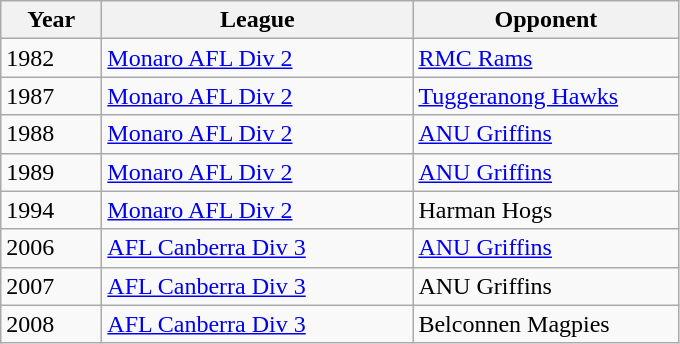<table class="wikitable sortable" width=>
<tr>
<th width=60px>Year</th>
<th width=200px>League</th>
<th width=170px>Opponent</th>
</tr>
<tr>
<td>1982</td>
<td><a href='#'>Monaro AFL Div 2</a></td>
<td><a href='#'>RMC Rams</a></td>
</tr>
<tr>
<td>1987</td>
<td><a href='#'>Monaro AFL Div 2</a></td>
<td><a href='#'>Tuggeranong Hawks</a></td>
</tr>
<tr>
<td>1988</td>
<td><a href='#'>Monaro AFL Div 2</a></td>
<td><a href='#'>ANU Griffins</a></td>
</tr>
<tr>
<td>1989</td>
<td><a href='#'>Monaro AFL Div 2</a></td>
<td><a href='#'>ANU Griffins</a></td>
</tr>
<tr>
<td>1994</td>
<td><a href='#'>Monaro AFL Div 2</a></td>
<td>Harman Hogs</td>
</tr>
<tr>
<td>2006</td>
<td><a href='#'>AFL Canberra Div 3</a></td>
<td><a href='#'>ANU Griffins</a></td>
</tr>
<tr>
<td>2007</td>
<td><a href='#'>AFL Canberra Div 3</a></td>
<td>ANU Griffins</td>
</tr>
<tr>
<td>2008</td>
<td><a href='#'>AFL Canberra Div 3</a></td>
<td>Belconnen Magpies</td>
</tr>
</table>
